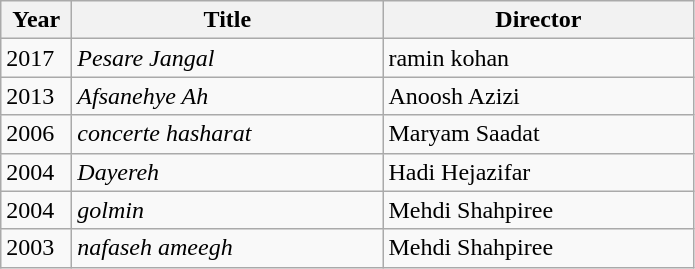<table class="wikitable">
<tr>
<th rowspan="1" style="width:40px;">Year</th>
<th rowspan="1" style="width:200px;">Title</th>
<th rowspan="1" style="width:200px;">Director</th>
</tr>
<tr>
<td>2017</td>
<td><em>Pesare Jangal</em></td>
<td>ramin kohan</td>
</tr>
<tr>
<td>2013</td>
<td><em>Afsanehye Ah</em></td>
<td>Anoosh Azizi</td>
</tr>
<tr>
<td>2006</td>
<td><em>concerte hasharat</em></td>
<td>Maryam Saadat</td>
</tr>
<tr>
<td>2004</td>
<td><em>Dayereh</em></td>
<td>Hadi Hejazifar</td>
</tr>
<tr>
<td>2004</td>
<td><em>golmin</em></td>
<td>Mehdi Shahpiree</td>
</tr>
<tr>
<td>2003</td>
<td><em>nafaseh ameegh</em></td>
<td>Mehdi Shahpiree</td>
</tr>
</table>
